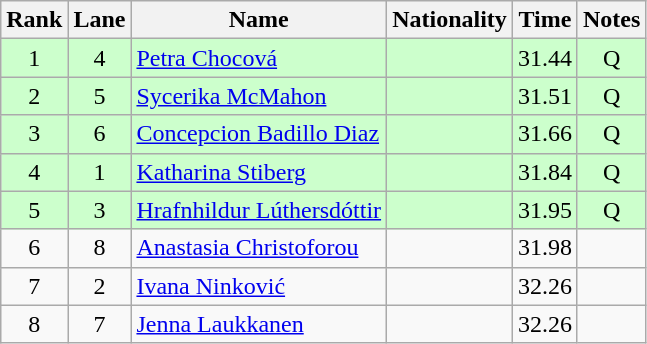<table class="wikitable sortable" style="text-align:center">
<tr>
<th>Rank</th>
<th>Lane</th>
<th>Name</th>
<th>Nationality</th>
<th>Time</th>
<th>Notes</th>
</tr>
<tr bgcolor=ccffcc>
<td>1</td>
<td>4</td>
<td align=left><a href='#'>Petra Chocová</a></td>
<td align=left></td>
<td>31.44</td>
<td>Q</td>
</tr>
<tr bgcolor=ccffcc>
<td>2</td>
<td>5</td>
<td align=left><a href='#'>Sycerika McMahon</a></td>
<td align=left></td>
<td>31.51</td>
<td>Q</td>
</tr>
<tr bgcolor=ccffcc>
<td>3</td>
<td>6</td>
<td align=left><a href='#'>Concepcion Badillo Diaz</a></td>
<td align=left></td>
<td>31.66</td>
<td>Q</td>
</tr>
<tr bgcolor=ccffcc>
<td>4</td>
<td>1</td>
<td align=left><a href='#'>Katharina Stiberg</a></td>
<td align=left></td>
<td>31.84</td>
<td>Q</td>
</tr>
<tr bgcolor=ccffcc>
<td>5</td>
<td>3</td>
<td align=left><a href='#'>Hrafnhildur Lúthersdóttir</a></td>
<td align=left></td>
<td>31.95</td>
<td>Q</td>
</tr>
<tr>
<td>6</td>
<td>8</td>
<td align=left><a href='#'>Anastasia Christoforou</a></td>
<td align=left></td>
<td>31.98</td>
<td></td>
</tr>
<tr>
<td>7</td>
<td>2</td>
<td align=left><a href='#'>Ivana Ninković</a></td>
<td align=left></td>
<td>32.26</td>
<td></td>
</tr>
<tr>
<td>8</td>
<td>7</td>
<td align=left><a href='#'>Jenna Laukkanen</a></td>
<td align=left></td>
<td>32.26</td>
<td></td>
</tr>
</table>
